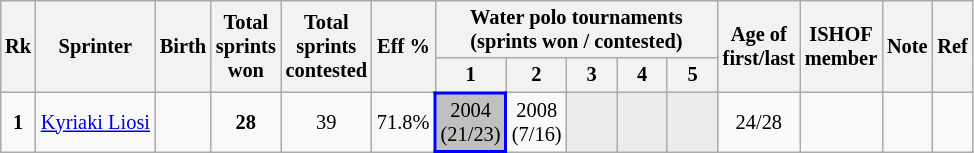<table class="wikitable sortable" style="text-align: center; font-size: 85%; margin-left: 1em;">
<tr>
<th rowspan="2">Rk</th>
<th rowspan="2">Sprinter</th>
<th rowspan="2">Birth</th>
<th rowspan="2">Total<br>sprints<br>won</th>
<th rowspan="2">Total<br>sprints<br>contested</th>
<th rowspan="2">Eff %</th>
<th colspan="5">Water polo tournaments<br>(sprints won / contested)</th>
<th rowspan="2">Age of<br>first/last</th>
<th rowspan="2">ISHOF<br>member</th>
<th rowspan="2">Note</th>
<th rowspan="2" class="unsortable">Ref</th>
</tr>
<tr>
<th>1</th>
<th style="width: 2em;" class="unsortable">2</th>
<th style="width: 2em;" class="unsortable">3</th>
<th style="width: 2em;" class="unsortable">4</th>
<th style="width: 2em;" class="unsortable">5</th>
</tr>
<tr>
<td><strong>1</strong></td>
<td style="text-align: left;" data-sort-value="Liosi, Kyriaki"><a href='#'>Kyriaki Liosi</a></td>
<td></td>
<td><strong>28</strong></td>
<td>39</td>
<td>71.8%</td>
<td style="border: 2px solid blue; background-color: silver;">2004<br>(21/23)</td>
<td>2008<br>(7/16)</td>
<td style="background-color: #ececec;"></td>
<td style="background-color: #ececec;"></td>
<td style="background-color: #ececec;"></td>
<td>24/28</td>
<td></td>
<td style="text-align: left;"></td>
<td></td>
</tr>
</table>
